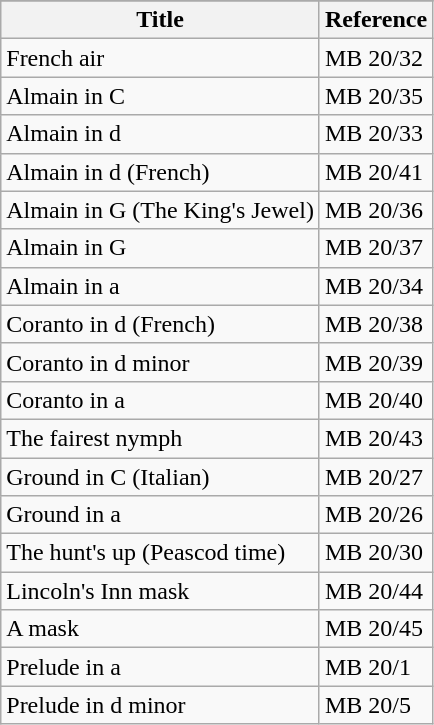<table class = "wikitable sortable">
<tr>
</tr>
<tr>
<th scope="col">Title</th>
<th scope="col">Reference</th>
</tr>
<tr>
<td>French air</td>
<td>MB 20/32</td>
</tr>
<tr>
<td>Almain in C</td>
<td>MB 20/35</td>
</tr>
<tr>
<td>Almain in d</td>
<td>MB 20/33</td>
</tr>
<tr>
<td>Almain in d (French)</td>
<td>MB 20/41</td>
</tr>
<tr>
<td>Almain in G (The King's Jewel)</td>
<td>MB 20/36</td>
</tr>
<tr>
<td>Almain in G</td>
<td>MB 20/37</td>
</tr>
<tr>
<td>Almain in a</td>
<td>MB 20/34</td>
</tr>
<tr>
<td>Coranto in d (French)</td>
<td>MB 20/38</td>
</tr>
<tr>
<td>Coranto in d minor</td>
<td>MB 20/39</td>
</tr>
<tr>
<td>Coranto in a</td>
<td>MB 20/40</td>
</tr>
<tr>
<td>The fairest nymph</td>
<td>MB 20/43</td>
</tr>
<tr>
<td>Ground in C (Italian)</td>
<td>MB 20/27</td>
</tr>
<tr>
<td>Ground in a</td>
<td>MB 20/26</td>
</tr>
<tr>
<td>The hunt's up (Peascod time)</td>
<td>MB 20/30</td>
</tr>
<tr>
<td>Lincoln's Inn mask</td>
<td>MB 20/44</td>
</tr>
<tr>
<td>A mask</td>
<td>MB 20/45</td>
</tr>
<tr>
<td>Prelude in a</td>
<td>MB 20/1</td>
</tr>
<tr>
<td>Prelude in d minor</td>
<td>MB 20/5</td>
</tr>
</table>
